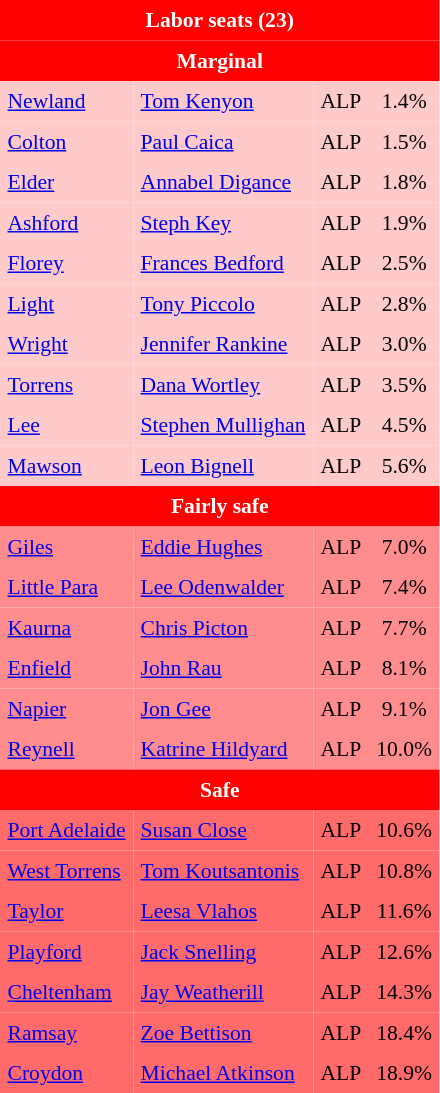<table class="toccolours" cellpadding="5" cellspacing="0" style="float:left; margin-right:.5em; margin-top:.4em; font-size:90%;">
<tr>
<td colspan="4" style="text-align:center; background:red;color:white;"><strong>Labor seats (23)</strong></td>
</tr>
<tr>
<td colspan="4" style="text-align:center; background:red;color:white;"><strong>Marginal</strong></td>
</tr>
<tr>
<td style="text-align:left; background:#ffcaca;"><a href='#'>Newland</a></td>
<td style="text-align:left; background:#ffcaca;"><a href='#'>Tom Kenyon</a></td>
<td style="text-align:left; background:#ffcaca;">ALP</td>
<td style="text-align:center; background:#ffcaca;">1.4%</td>
</tr>
<tr>
<td style="text-align:left; background:#ffcaca;"><a href='#'>Colton</a></td>
<td style="text-align:left; background:#ffcaca;"><a href='#'>Paul Caica</a></td>
<td style="text-align:left; background:#ffcaca;">ALP</td>
<td style="text-align:center; background:#ffcaca;">1.5%</td>
</tr>
<tr>
<td style="text-align:left; background:#ffcaca;"><a href='#'>Elder</a></td>
<td style="text-align:left; background:#ffcaca;"><a href='#'>Annabel Digance</a></td>
<td style="text-align:left; background:#ffcaca;">ALP</td>
<td style="text-align:center; background:#ffcaca;">1.8%</td>
</tr>
<tr>
<td style="text-align:left; background:#ffcaca;"><a href='#'>Ashford</a></td>
<td style="text-align:left; background:#ffcaca;"><a href='#'>Steph Key</a></td>
<td style="text-align:left; background:#ffcaca;">ALP</td>
<td style="text-align:center; background:#ffcaca;">1.9%</td>
</tr>
<tr>
<td style="text-align:left; background:#ffcaca;"><a href='#'>Florey</a></td>
<td style="text-align:left; background:#ffcaca;"><a href='#'>Frances Bedford</a></td>
<td style="text-align:left; background:#ffcaca;">ALP</td>
<td style="text-align:center; background:#ffcaca;">2.5%</td>
</tr>
<tr>
<td style="text-align:left; background:#ffcaca;"><a href='#'>Light</a></td>
<td style="text-align:left; background:#ffcaca;"><a href='#'>Tony Piccolo</a></td>
<td style="text-align:left; background:#ffcaca;">ALP</td>
<td style="text-align:center; background:#ffcaca;">2.8%</td>
</tr>
<tr>
<td style="text-align:left; background:#ffcaca;"><a href='#'>Wright</a></td>
<td style="text-align:left; background:#ffcaca;"><a href='#'>Jennifer Rankine</a></td>
<td style="text-align:left; background:#ffcaca;">ALP</td>
<td style="text-align:center; background:#ffcaca;">3.0%</td>
</tr>
<tr>
<td style="text-align:left; background:#ffcaca;"><a href='#'>Torrens</a></td>
<td style="text-align:left; background:#ffcaca;"><a href='#'>Dana Wortley</a></td>
<td style="text-align:left; background:#ffcaca;">ALP</td>
<td style="text-align:center; background:#ffcaca;">3.5%</td>
</tr>
<tr>
<td style="text-align:left; background:#ffcaca;"><a href='#'>Lee</a></td>
<td style="text-align:left; background:#ffcaca;"><a href='#'>Stephen Mullighan</a></td>
<td style="text-align:left; background:#ffcaca;">ALP</td>
<td style="text-align:center; background:#ffcaca;">4.5%</td>
</tr>
<tr>
<td style="text-align:left; background:#ffcaca;"><a href='#'>Mawson</a></td>
<td style="text-align:left; background:#ffcaca;"><a href='#'>Leon Bignell</a></td>
<td style="text-align:left; background:#ffcaca;">ALP</td>
<td style="text-align:center; background:#ffcaca;">5.6%</td>
</tr>
<tr>
<td colspan="4" style="text-align:center; background:red;color:white;"><strong>Fairly safe</strong></td>
</tr>
<tr>
<td style="text-align:left; background:#ff8d8d;"><a href='#'>Giles</a></td>
<td style="text-align:left; background:#ff8d8d;"><a href='#'>Eddie Hughes</a></td>
<td style="text-align:left; background:#ff8d8d;">ALP</td>
<td style="text-align:center; background:#ff8d8d;">7.0%</td>
</tr>
<tr>
<td style="text-align:left; background:#ff8d8d;"><a href='#'>Little Para</a></td>
<td style="text-align:left; background:#ff8d8d;"><a href='#'>Lee Odenwalder</a></td>
<td style="text-align:left; background:#ff8d8d;">ALP</td>
<td style="text-align:center; background:#ff8d8d;">7.4%</td>
</tr>
<tr>
<td style="text-align:left; background:#ff8d8d;"><a href='#'>Kaurna</a></td>
<td style="text-align:left; background:#ff8d8d;"><a href='#'>Chris Picton</a></td>
<td style="text-align:left; background:#ff8d8d;">ALP</td>
<td style="text-align:center; background:#ff8d8d;">7.7%</td>
</tr>
<tr>
<td style="text-align:left; background:#ff8d8d;"><a href='#'>Enfield</a></td>
<td style="text-align:left; background:#ff8d8d;"><a href='#'>John Rau</a></td>
<td style="text-align:left; background:#ff8d8d;">ALP</td>
<td style="text-align:center; background:#ff8d8d;">8.1%</td>
</tr>
<tr>
<td style="text-align:left; background:#ff8d8d;"><a href='#'>Napier</a></td>
<td style="text-align:left; background:#ff8d8d;"><a href='#'>Jon Gee</a></td>
<td style="text-align:left; background:#ff8d8d;">ALP</td>
<td style="text-align:center; background:#ff8d8d;">9.1%</td>
</tr>
<tr>
<td style="text-align:left; background:#ff8d8d;"><a href='#'>Reynell</a></td>
<td style="text-align:left; background:#ff8d8d;"><a href='#'>Katrine Hildyard</a></td>
<td style="text-align:left; background:#ff8d8d;">ALP</td>
<td style="text-align:center; background:#ff8d8d;">10.0%</td>
</tr>
<tr>
<td colspan="4" style="text-align:center; background:red;color:white;"><strong>Safe</strong></td>
</tr>
<tr>
<td style="text-align:left; background:#ff6b6b;"><a href='#'>Port Adelaide</a></td>
<td style="text-align:left; background:#ff6b6b;"><a href='#'>Susan Close</a></td>
<td style="text-align:left; background:#ff6b6b;">ALP</td>
<td style="text-align:center; background:#ff6b6b;">10.6%</td>
</tr>
<tr>
<td style="text-align:left; background:#ff6b6b;"><a href='#'>West Torrens</a></td>
<td style="text-align:left; background:#ff6b6b;"><a href='#'>Tom Koutsantonis</a></td>
<td style="text-align:left; background:#ff6b6b;">ALP</td>
<td style="text-align:center; background:#ff6b6b;">10.8%</td>
</tr>
<tr>
<td style="text-align:left; background:#ff6b6b;"><a href='#'>Taylor</a></td>
<td style="text-align:left; background:#ff6b6b;"><a href='#'>Leesa Vlahos</a></td>
<td style="text-align:left; background:#ff6b6b;">ALP</td>
<td style="text-align:center; background:#ff6b6b;">11.6%</td>
</tr>
<tr>
<td style="text-align:left; background:#ff6b6b;"><a href='#'>Playford</a></td>
<td style="text-align:left; background:#ff6b6b;"><a href='#'>Jack Snelling</a></td>
<td style="text-align:left; background:#ff6b6b;">ALP</td>
<td style="text-align:center; background:#ff6b6b;">12.6%</td>
</tr>
<tr>
<td style="text-align:left; background:#ff6b6b;"><a href='#'>Cheltenham</a></td>
<td style="text-align:left; background:#ff6b6b;"><a href='#'>Jay Weatherill</a></td>
<td style="text-align:left; background:#ff6b6b;">ALP</td>
<td style="text-align:center; background:#ff6b6b;">14.3%</td>
</tr>
<tr>
<td style="text-align:left; background:#ff6b6b;"><a href='#'>Ramsay</a></td>
<td style="text-align:left; background:#ff6b6b;"><a href='#'>Zoe Bettison</a></td>
<td style="text-align:left; background:#ff6b6b;">ALP</td>
<td style="text-align:center; background:#ff6b6b;">18.4%</td>
</tr>
<tr>
<td style="text-align:left; background:#ff6b6b;"><a href='#'>Croydon</a></td>
<td style="text-align:left; background:#ff6b6b;"><a href='#'>Michael Atkinson</a></td>
<td style="text-align:left; background:#ff6b6b;">ALP</td>
<td style="text-align:center; background:#ff6b6b;">18.9%</td>
</tr>
</table>
